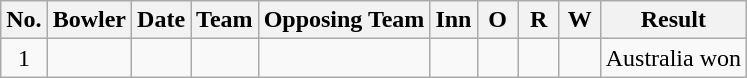<table class="wikitable sortable">
<tr align=center>
<th>No.</th>
<th>Bowler</th>
<th>Date</th>
<th>Team</th>
<th>Opposing Team</th>
<th scope="col" style="width:20px;">Inn</th>
<th scope="col" style="width:20px;">O</th>
<th scope="col" style="width:20px;">R</th>
<th scope="col" style="width:20px;">W</th>
<th>Result</th>
</tr>
<tr align=center>
<td>1</td>
<td></td>
<td></td>
<td></td>
<td></td>
<td></td>
<td></td>
<td></td>
<td></td>
<td>Australia won</td>
</tr>
</table>
